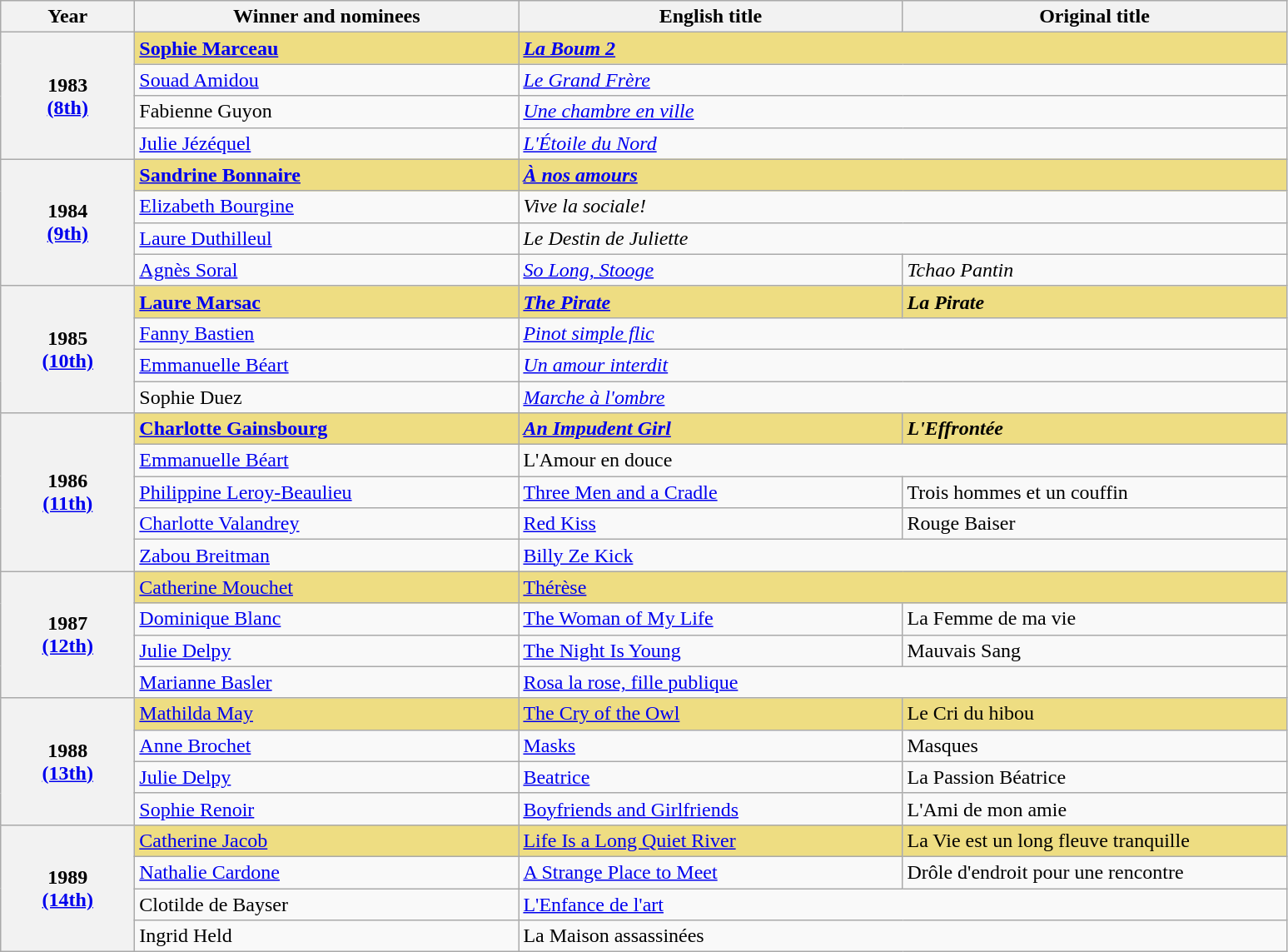<table class="wikitable">
<tr>
<th width="100">Year</th>
<th width="300">Winner and nominees</th>
<th width="300">English title</th>
<th width="300">Original title</th>
</tr>
<tr>
<th rowspan="4" style="text-align:center;">1983<br><a href='#'>(8th)</a></th>
<td style="background:#eedd82;"><strong><a href='#'>Sophie Marceau</a></strong></td>
<td colspan="2" style="background:#eedd82;"><strong><em><a href='#'>La Boum 2</a></em></strong></td>
</tr>
<tr>
<td><a href='#'>Souad Amidou</a></td>
<td colspan="2"><em><a href='#'>Le Grand Frère</a></em></td>
</tr>
<tr>
<td>Fabienne Guyon</td>
<td colspan="2"><em><a href='#'>Une chambre en ville</a></em></td>
</tr>
<tr>
<td><a href='#'>Julie Jézéquel</a></td>
<td colspan="2"><em><a href='#'>L'Étoile du Nord</a></em></td>
</tr>
<tr>
<th rowspan="4" style="text-align:center;">1984<br><a href='#'>(9th)</a></th>
<td style="background:#eedd82;"><strong><a href='#'>Sandrine Bonnaire</a></strong></td>
<td colspan="2" style="background:#eedd82;"><strong><em><a href='#'>À nos amours</a></em></strong></td>
</tr>
<tr>
<td><a href='#'>Elizabeth Bourgine</a></td>
<td colspan="2"><em>Vive la sociale!</em></td>
</tr>
<tr>
<td><a href='#'>Laure Duthilleul</a></td>
<td colspan="2"><em>Le Destin de Juliette</em></td>
</tr>
<tr>
<td><a href='#'>Agnès Soral</a></td>
<td><em><a href='#'>So Long, Stooge</a></em></td>
<td><em>Tchao Pantin</em></td>
</tr>
<tr>
<th rowspan="4" style="text-align:center;">1985<br><a href='#'>(10th)</a></th>
<td style="background:#eedd82;"><strong><a href='#'>Laure Marsac</a></strong></td>
<td style="background:#eedd82;"><strong><em><a href='#'>The Pirate</a></em></strong></td>
<td style="background:#eedd82;"><strong><em>La Pirate</em></strong></td>
</tr>
<tr>
<td><a href='#'>Fanny Bastien</a></td>
<td colspan="2"><em><a href='#'>Pinot simple flic</a></em></td>
</tr>
<tr>
<td><a href='#'>Emmanuelle Béart</a></td>
<td colspan="2"><em><a href='#'>Un amour interdit</a></em></td>
</tr>
<tr>
<td>Sophie Duez</td>
<td colspan="2"><em><a href='#'>Marche à l'ombre</a></em></td>
</tr>
<tr>
<th rowspan="5" style="text-align:center;">1986<br><a href='#'>(11th)</a></th>
<td style="background:#eedd82;"><strong><a href='#'>Charlotte Gainsbourg</a></strong></td>
<td style="background:#eedd82;"><strong><em><a href='#'>An Impudent Girl</a></em></strong></td>
<td style="background:#eedd82;"><em> <strong>L'Effrontée<strong><em></td>
</tr>
<tr>
<td><a href='#'>Emmanuelle Béart</a></td>
<td colspan="2"></em>L'Amour en douce<em></td>
</tr>
<tr>
<td><a href='#'>Philippine Leroy-Beaulieu</a></td>
<td></em><a href='#'>Three Men and a Cradle</a><em></td>
<td></em>Trois hommes et un couffin<em></td>
</tr>
<tr>
<td><a href='#'>Charlotte Valandrey</a></td>
<td></em><a href='#'>Red Kiss</a><em></td>
<td></em>Rouge Baiser<em></td>
</tr>
<tr>
<td><a href='#'>Zabou Breitman</a></td>
<td colspan="2"></em><a href='#'>Billy Ze Kick</a><em></td>
</tr>
<tr>
<th rowspan="4" style="text-align:center;">1987<br><a href='#'>(12th)</a></th>
<td style="background:#eedd82;"></strong><a href='#'>Catherine Mouchet</a><strong></td>
<td colspan="2" style="background:#eedd82;"></em><a href='#'></strong>Thérèse<strong></a><em></td>
</tr>
<tr>
<td><a href='#'>Dominique Blanc</a></td>
<td></em><a href='#'>The Woman of My Life</a><em></td>
<td></em>La Femme de ma vie<em></td>
</tr>
<tr>
<td><a href='#'>Julie Delpy</a></td>
<td></em><a href='#'>The Night Is Young</a><em></td>
<td></em>Mauvais Sang<em></td>
</tr>
<tr>
<td><a href='#'>Marianne Basler</a></td>
<td colspan="2"></em><a href='#'>Rosa la rose, fille publique</a><em></td>
</tr>
<tr>
<th rowspan="4" style="text-align:center;">1988<br><a href='#'>(13th)</a></th>
<td style="background:#eedd82;"></strong><a href='#'>Mathilda May</a><strong></td>
<td style="background:#eedd82;"></em><a href='#'></strong>The Cry of the Owl<strong></a><em></td>
<td style="background:#eedd82;"></em></strong>Le Cri du hibou<strong><em></td>
</tr>
<tr>
<td><a href='#'>Anne Brochet</a></td>
<td></em><a href='#'>Masks</a><em></td>
<td></em>Masques<em></td>
</tr>
<tr>
<td><a href='#'>Julie Delpy</a></td>
<td></em><a href='#'>Beatrice</a><em></td>
<td></em>La Passion Béatrice<em></td>
</tr>
<tr>
<td><a href='#'>Sophie Renoir</a></td>
<td></em><a href='#'>Boyfriends and Girlfriends</a><em></td>
<td></em>L'Ami de mon amie<em></td>
</tr>
<tr>
<th rowspan="4" style="text-align:center;">1989<br><a href='#'>(14th)</a></th>
<td style="background:#eedd82;"><a href='#'></strong>Catherine Jacob<strong></a></td>
<td style="background:#eedd82;"></em></strong><a href='#'>Life Is a Long Quiet River</a><strong><em></td>
<td style="background:#eedd82;"></em></strong>La Vie est un long fleuve tranquille<strong><em></td>
</tr>
<tr>
<td><a href='#'>Nathalie Cardone</a></td>
<td></em><a href='#'>A Strange Place to Meet</a><em></td>
<td></em>Drôle d'endroit pour une rencontre<em></td>
</tr>
<tr>
<td>Clotilde de Bayser</td>
<td colspan="2"></em><a href='#'>L'Enfance de l'art</a><em></td>
</tr>
<tr>
<td>Ingrid Held</td>
<td colspan="2"></em>La Maison assassinées<em></td>
</tr>
</table>
